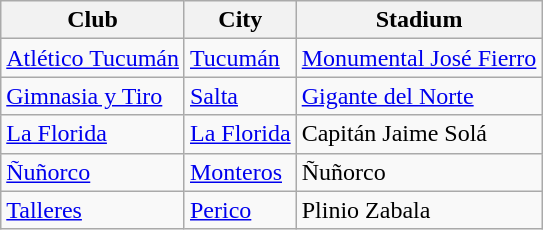<table class="wikitable sortable">
<tr>
<th>Club</th>
<th>City</th>
<th>Stadium</th>
</tr>
<tr>
<td> <a href='#'>Atlético Tucumán</a></td>
<td><a href='#'>Tucumán</a></td>
<td><a href='#'>Monumental José Fierro</a></td>
</tr>
<tr>
<td> <a href='#'>Gimnasia y Tiro</a></td>
<td><a href='#'>Salta</a></td>
<td><a href='#'>Gigante del Norte</a></td>
</tr>
<tr>
<td> <a href='#'>La Florida</a></td>
<td><a href='#'>La Florida</a></td>
<td>Capitán Jaime Solá</td>
</tr>
<tr>
<td> <a href='#'>Ñuñorco</a></td>
<td><a href='#'>Monteros</a></td>
<td>Ñuñorco</td>
</tr>
<tr>
<td> <a href='#'>Talleres</a></td>
<td><a href='#'>Perico</a></td>
<td>Plinio Zabala</td>
</tr>
</table>
